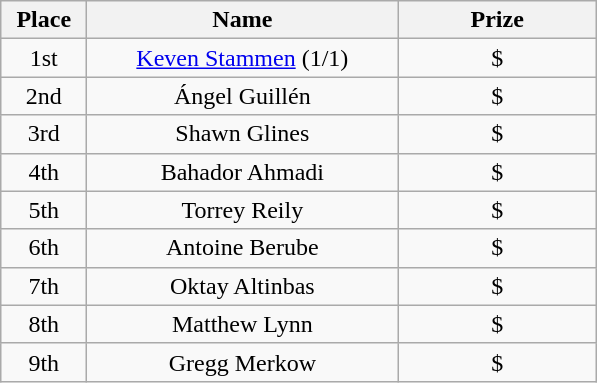<table class="wikitable">
<tr>
<th width="50">Place</th>
<th width="200">Name</th>
<th width="125">Prize</th>
</tr>
<tr>
<td align = "center">1st</td>
<td align = "center"><a href='#'>Keven Stammen</a> (1/1)</td>
<td align = "center">$</td>
</tr>
<tr>
<td align = "center">2nd</td>
<td align = "center">Ángel Guillén</td>
<td align = "center">$</td>
</tr>
<tr>
<td align = "center">3rd</td>
<td align = "center">Shawn Glines</td>
<td align = "center">$</td>
</tr>
<tr>
<td align = "center">4th</td>
<td align = "center">Bahador Ahmadi</td>
<td align = "center">$</td>
</tr>
<tr>
<td align = "center">5th</td>
<td align = "center">Torrey Reily</td>
<td align = "center">$</td>
</tr>
<tr>
<td align = "center">6th</td>
<td align = "center">Antoine Berube</td>
<td align = "center">$</td>
</tr>
<tr>
<td align = "center">7th</td>
<td align = "center">Oktay Altinbas</td>
<td align = "center">$</td>
</tr>
<tr>
<td align = "center">8th</td>
<td align = "center">Matthew Lynn</td>
<td align = "center">$</td>
</tr>
<tr>
<td align = "center">9th</td>
<td align = "center">Gregg Merkow</td>
<td align = "center">$</td>
</tr>
</table>
